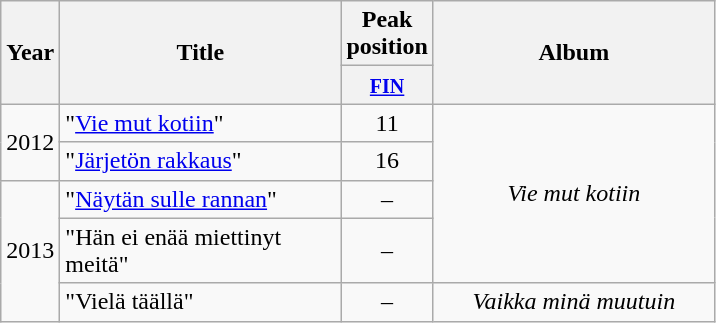<table class="wikitable">
<tr>
<th align="center" rowspan="2">Year</th>
<th align="center" rowspan="2" width="180">Title</th>
<th align="center" colspan="1">Peak position</th>
<th align="center" rowspan="2" width="180">Album</th>
</tr>
<tr>
<th width="20"><small><a href='#'>FIN</a></small><br></th>
</tr>
<tr>
<td align="center" rowspan=2>2012</td>
<td>"<a href='#'>Vie mut kotiin</a>"</td>
<td align="center">11</td>
<td align="center" rowspan=4><em>Vie mut kotiin</em></td>
</tr>
<tr>
<td>"<a href='#'>Järjetön rakkaus</a>"</td>
<td align="center">16</td>
</tr>
<tr>
<td align="center" rowspan=3>2013</td>
<td>"<a href='#'>Näytän sulle rannan</a>"</td>
<td align="center">–</td>
</tr>
<tr>
<td>"Hän ei enää miettinyt meitä"</td>
<td align="center">–</td>
</tr>
<tr>
<td>"Vielä täällä"</td>
<td align="center">–</td>
<td align="center" rowspan=1><em>Vaikka minä muutuin</em></td>
</tr>
</table>
